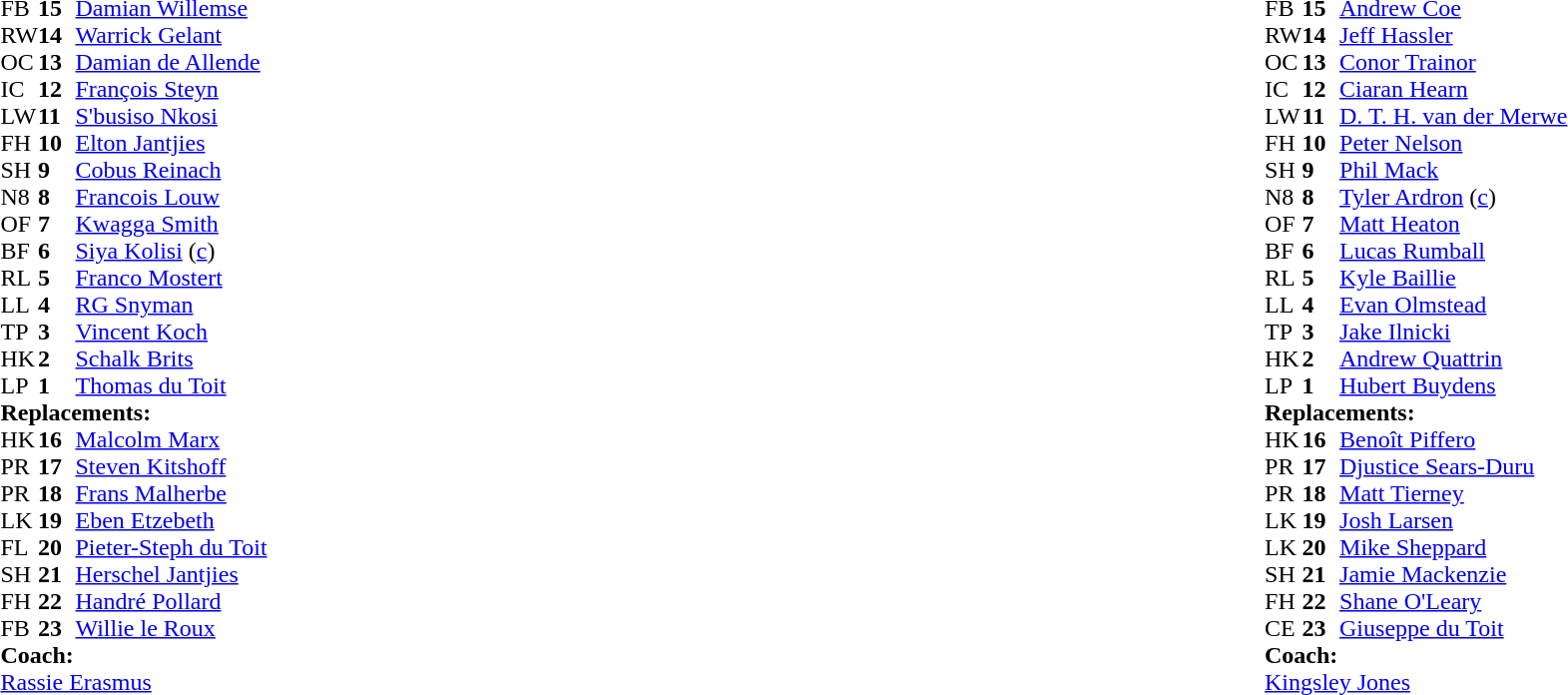<table style="width:100%;">
<tr>
<td style="vertical-align:top; width:50%;"><br><table style="font-size: 100%" cellspacing="0" cellpadding="0">
<tr>
<th width="25"></th>
<th width="25"></th>
</tr>
<tr>
<td>FB</td>
<td><strong>15</strong></td>
<td><a href='#'>Damian Willemse</a></td>
</tr>
<tr>
<td>RW</td>
<td><strong>14</strong></td>
<td><a href='#'>Warrick Gelant</a></td>
</tr>
<tr>
<td>OC</td>
<td><strong>13</strong></td>
<td><a href='#'>Damian de Allende</a></td>
<td></td>
<td></td>
</tr>
<tr>
<td>IC</td>
<td><strong>12</strong></td>
<td><a href='#'>François Steyn</a></td>
</tr>
<tr>
<td>LW</td>
<td><strong>11</strong></td>
<td><a href='#'>S'busiso Nkosi</a></td>
</tr>
<tr>
<td>FH</td>
<td><strong>10</strong></td>
<td><a href='#'>Elton Jantjies</a></td>
</tr>
<tr>
<td>SH</td>
<td><strong>9</strong></td>
<td><a href='#'>Cobus Reinach</a></td>
<td></td>
<td></td>
</tr>
<tr>
<td>N8</td>
<td><strong>8</strong></td>
<td><a href='#'>Francois Louw</a></td>
</tr>
<tr>
<td>OF</td>
<td><strong>7</strong></td>
<td><a href='#'>Kwagga Smith</a></td>
</tr>
<tr>
<td>BF</td>
<td><strong>6</strong></td>
<td><a href='#'>Siya Kolisi</a> (<a href='#'>c</a>)</td>
</tr>
<tr>
<td>RL</td>
<td><strong>5</strong></td>
<td><a href='#'>Franco Mostert</a></td>
</tr>
<tr>
<td>LL</td>
<td><strong>4</strong></td>
<td><a href='#'>RG Snyman</a></td>
</tr>
<tr>
<td>TP</td>
<td><strong>3</strong></td>
<td><a href='#'>Vincent Koch</a></td>
<td></td>
<td></td>
</tr>
<tr>
<td>HK</td>
<td><strong>2</strong></td>
<td><a href='#'>Schalk Brits</a></td>
<td></td>
<td></td>
</tr>
<tr>
<td>LP</td>
<td><strong>1</strong></td>
<td><a href='#'>Thomas du Toit</a></td>
<td></td>
<td></td>
</tr>
<tr>
<td colspan="3"><strong>Replacements:</strong></td>
</tr>
<tr>
<td>HK</td>
<td><strong>16</strong></td>
<td><a href='#'>Malcolm Marx</a></td>
<td></td>
<td></td>
</tr>
<tr>
<td>PR</td>
<td><strong>17</strong></td>
<td><a href='#'>Steven Kitshoff</a></td>
<td></td>
<td></td>
</tr>
<tr>
<td>PR</td>
<td><strong>18</strong></td>
<td><a href='#'>Frans Malherbe</a></td>
<td></td>
<td></td>
</tr>
<tr>
<td>LK</td>
<td><strong>19</strong></td>
<td><a href='#'>Eben Etzebeth</a></td>
</tr>
<tr>
<td>FL</td>
<td><strong>20</strong></td>
<td><a href='#'>Pieter-Steph du Toit</a></td>
</tr>
<tr>
<td>SH</td>
<td><strong>21</strong></td>
<td><a href='#'>Herschel Jantjies</a></td>
<td></td>
<td></td>
</tr>
<tr>
<td>FH</td>
<td><strong>22</strong></td>
<td><a href='#'>Handré Pollard</a></td>
<td></td>
<td></td>
</tr>
<tr>
<td>FB</td>
<td><strong>23</strong></td>
<td><a href='#'>Willie le Roux</a></td>
</tr>
<tr>
<td colspan="3"><strong>Coach:</strong></td>
</tr>
<tr>
<td colspan="4"> <a href='#'>Rassie Erasmus</a></td>
</tr>
</table>
</td>
<td style="vertical-align:top"></td>
<td style="vertical-align:top; width:50%;"><br><table cellspacing="0" cellpadding="0" style="font-size:100%; margin:auto;">
<tr>
<th width="25"></th>
<th width="25"></th>
</tr>
<tr>
<td>FB</td>
<td><strong>15</strong></td>
<td><a href='#'>Andrew Coe</a></td>
</tr>
<tr>
<td>RW</td>
<td><strong>14</strong></td>
<td><a href='#'>Jeff Hassler</a></td>
</tr>
<tr>
<td>OC</td>
<td><strong>13</strong></td>
<td><a href='#'>Conor Trainor</a></td>
</tr>
<tr>
<td>IC</td>
<td><strong>12</strong></td>
<td><a href='#'>Ciaran Hearn</a></td>
<td></td>
<td></td>
</tr>
<tr>
<td>LW</td>
<td><strong>11</strong></td>
<td><a href='#'>D. T. H. van der Merwe</a></td>
</tr>
<tr>
<td>FH</td>
<td><strong>10</strong></td>
<td><a href='#'>Peter Nelson</a></td>
<td></td>
<td></td>
</tr>
<tr>
<td>SH</td>
<td><strong>9</strong></td>
<td><a href='#'>Phil Mack</a></td>
<td></td>
<td></td>
</tr>
<tr>
<td>N8</td>
<td><strong>8</strong></td>
<td><a href='#'>Tyler Ardron</a> (<a href='#'>c</a>)</td>
<td></td>
<td></td>
<td></td>
</tr>
<tr>
<td>OF</td>
<td><strong>7</strong></td>
<td><a href='#'>Matt Heaton</a></td>
</tr>
<tr>
<td>BF</td>
<td><strong>6</strong></td>
<td><a href='#'>Lucas Rumball</a></td>
</tr>
<tr>
<td>RL</td>
<td><strong>5</strong></td>
<td><a href='#'>Kyle Baillie</a></td>
<td></td>
<td></td>
</tr>
<tr>
<td>LL</td>
<td><strong>4</strong></td>
<td><a href='#'>Evan Olmstead</a></td>
</tr>
<tr>
<td>TP</td>
<td><strong>3</strong></td>
<td><a href='#'>Jake Ilnicki</a></td>
<td></td>
<td></td>
</tr>
<tr>
<td>HK</td>
<td><strong>2</strong></td>
<td><a href='#'>Andrew Quattrin</a></td>
<td></td>
<td></td>
</tr>
<tr>
<td>LP</td>
<td><strong>1</strong></td>
<td><a href='#'>Hubert Buydens</a></td>
<td></td>
<td></td>
</tr>
<tr>
<td colspan="3"><strong>Replacements:</strong></td>
</tr>
<tr>
<td>HK</td>
<td><strong>16</strong></td>
<td><a href='#'>Benoît Piffero</a></td>
<td></td>
<td></td>
</tr>
<tr>
<td>PR</td>
<td><strong>17</strong></td>
<td><a href='#'>Djustice Sears-Duru</a></td>
<td></td>
<td></td>
</tr>
<tr>
<td>PR</td>
<td><strong>18</strong></td>
<td><a href='#'>Matt Tierney</a></td>
<td></td>
<td></td>
</tr>
<tr>
<td>LK</td>
<td><strong>19</strong></td>
<td><a href='#'>Josh Larsen</a></td>
<td></td>
<td></td>
</tr>
<tr>
<td>LK</td>
<td><strong>20</strong></td>
<td><a href='#'>Mike Sheppard</a></td>
<td></td>
<td></td>
<td></td>
</tr>
<tr>
<td>SH</td>
<td><strong>21</strong></td>
<td><a href='#'>Jamie Mackenzie</a></td>
<td></td>
<td></td>
</tr>
<tr>
<td>FH</td>
<td><strong>22</strong></td>
<td><a href='#'>Shane O'Leary</a></td>
<td></td>
<td></td>
</tr>
<tr>
<td>CE</td>
<td><strong>23</strong></td>
<td><a href='#'>Giuseppe du Toit</a></td>
<td></td>
<td></td>
</tr>
<tr>
<td colspan="3"><strong>Coach:</strong></td>
</tr>
<tr>
<td colspan="4"> <a href='#'>Kingsley Jones</a></td>
</tr>
</table>
</td>
</tr>
</table>
